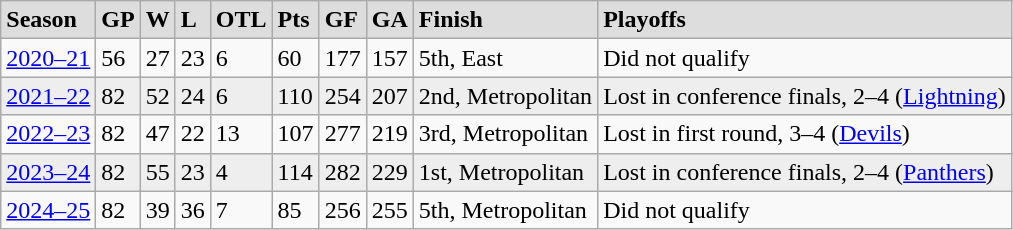<table class="wikitable">
<tr style="font-weight:bold; background:#ddd;">
<td>Season</td>
<td>GP</td>
<td>W</td>
<td>L</td>
<td>OTL</td>
<td>Pts</td>
<td>GF</td>
<td>GA</td>
<td>Finish</td>
<td>Playoffs</td>
</tr>
<tr>
<td><a href='#'>2020–21</a></td>
<td>56</td>
<td>27</td>
<td>23</td>
<td>6</td>
<td>60</td>
<td>177</td>
<td>157</td>
<td>5th, East</td>
<td>Did not qualify</td>
</tr>
<tr style="background:#eee;">
<td><a href='#'>2021–22</a></td>
<td>82</td>
<td>52</td>
<td>24</td>
<td>6</td>
<td>110</td>
<td>254</td>
<td>207</td>
<td>2nd, Metropolitan</td>
<td>Lost in conference finals, 2–4 (<a href='#'>Lightning</a>)</td>
</tr>
<tr>
<td><a href='#'>2022–23</a></td>
<td>82</td>
<td>47</td>
<td>22</td>
<td>13</td>
<td>107</td>
<td>277</td>
<td>219</td>
<td>3rd, Metropolitan</td>
<td>Lost in first round, 3–4 (<a href='#'>Devils</a>)</td>
</tr>
<tr style="background:#eee;">
<td><a href='#'>2023–24</a></td>
<td>82</td>
<td>55</td>
<td>23</td>
<td>4</td>
<td>114</td>
<td>282</td>
<td>229</td>
<td>1st, Metropolitan</td>
<td>Lost in conference finals, 2–4 (<a href='#'>Panthers</a>)</td>
</tr>
<tr>
<td><a href='#'>2024–25</a></td>
<td>82</td>
<td>39</td>
<td>36</td>
<td>7</td>
<td>85</td>
<td>256</td>
<td>255</td>
<td>5th, Metropolitan</td>
<td>Did not qualify</td>
</tr>
</table>
